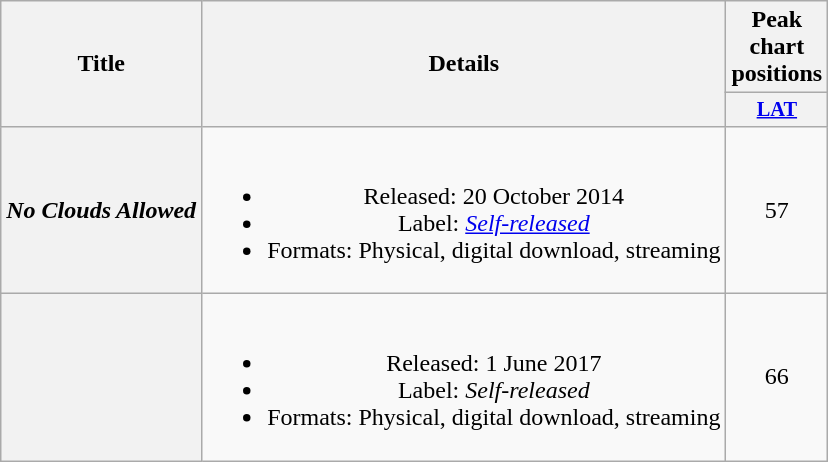<table class="wikitable plainrowheaders" style="text-align:center;" border="1">
<tr>
<th scope="col" rowspan="2">Title</th>
<th scope="col" rowspan="2">Details</th>
<th scope="col" colspan="1">Peak chart positions</th>
</tr>
<tr>
<th scope="col" style="width:3em;font-size:85%;"><a href='#'>LAT</a><br></th>
</tr>
<tr>
<th scope="row"><em>No Clouds Allowed</em></th>
<td><br><ul><li>Released: 20 October 2014</li><li>Label: <a href='#'><em>Self-released</em></a></li><li>Formats: Physical, digital download, streaming</li></ul></td>
<td>57</td>
</tr>
<tr>
<th scope="row"><em></em></th>
<td><br><ul><li>Released: 1 June 2017</li><li>Label: <em>Self-released</em></li><li>Formats: Physical, digital download, streaming</li></ul></td>
<td>66</td>
</tr>
</table>
